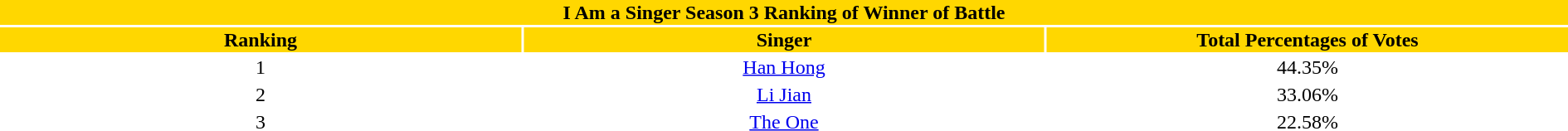<table class="wikitalble" width="100%" style="text-align:center">
<tr align=center style="background:gold">
<td colspan="3"><div><strong>I Am a Singer Season 3 Ranking of Winner of Battle</strong></div></td>
</tr>
<tr align=center style="background:gold">
<td style="width:10%"><strong>Ranking</strong></td>
<td style="width:10%"><strong>Singer</strong></td>
<td style="width:10%"><strong>Total Percentages of Votes</strong></td>
</tr>
<tr>
<td>1</td>
<td><a href='#'>Han Hong</a></td>
<td>44.35%</td>
</tr>
<tr>
<td>2</td>
<td><a href='#'>Li Jian</a></td>
<td>33.06%</td>
</tr>
<tr>
<td>3</td>
<td><a href='#'>The One</a></td>
<td>22.58%</td>
</tr>
</table>
